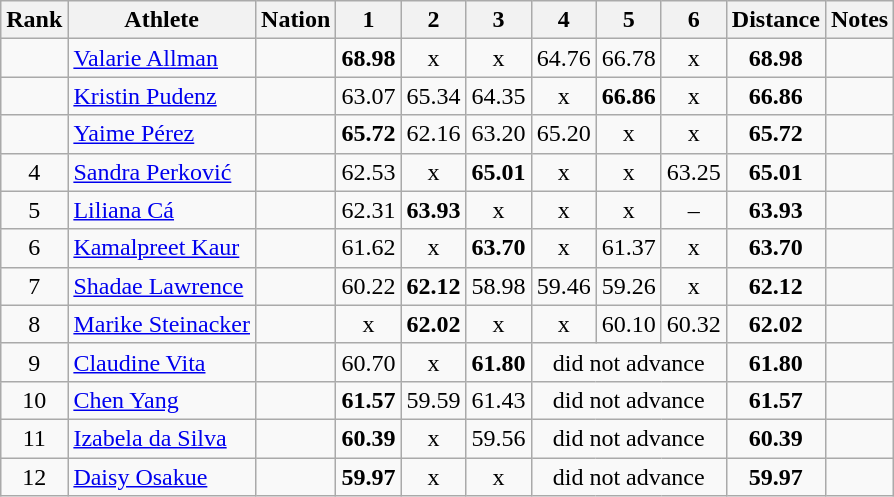<table class="wikitable sortable" style="text-align:center;">
<tr>
<th>Rank</th>
<th>Athlete</th>
<th>Nation</th>
<th>1</th>
<th>2</th>
<th>3</th>
<th>4</th>
<th>5</th>
<th>6</th>
<th>Distance</th>
<th>Notes</th>
</tr>
<tr>
<td></td>
<td align="left"><a href='#'>Valarie Allman</a></td>
<td align="left"></td>
<td><strong>68.98</strong></td>
<td>x</td>
<td>x</td>
<td>64.76</td>
<td>66.78</td>
<td>x</td>
<td><strong>68.98</strong></td>
<td></td>
</tr>
<tr>
<td></td>
<td align="left"><a href='#'>Kristin Pudenz</a></td>
<td align="left"></td>
<td>63.07</td>
<td>65.34</td>
<td>64.35</td>
<td>x</td>
<td><strong>66.86</strong></td>
<td>x</td>
<td><strong>66.86</strong></td>
<td></td>
</tr>
<tr>
<td></td>
<td align="left"><a href='#'>Yaime Pérez</a></td>
<td align="left"></td>
<td><strong>65.72</strong></td>
<td>62.16</td>
<td>63.20</td>
<td>65.20</td>
<td>x</td>
<td>x</td>
<td><strong>65.72</strong></td>
<td></td>
</tr>
<tr>
<td>4</td>
<td align="left"><a href='#'>Sandra Perković</a></td>
<td align="left"></td>
<td>62.53</td>
<td>x</td>
<td><strong>65.01</strong></td>
<td>x</td>
<td>x</td>
<td>63.25</td>
<td><strong>65.01</strong></td>
<td></td>
</tr>
<tr>
<td>5</td>
<td align="left"><a href='#'>Liliana Cá</a></td>
<td align="left"></td>
<td>62.31</td>
<td><strong>63.93</strong></td>
<td>x</td>
<td>x</td>
<td>x</td>
<td>–</td>
<td><strong>63.93</strong></td>
<td></td>
</tr>
<tr>
<td>6</td>
<td align="left"><a href='#'>Kamalpreet Kaur</a></td>
<td align="left"></td>
<td>61.62</td>
<td>x</td>
<td><strong>63.70</strong></td>
<td>x</td>
<td>61.37</td>
<td>x</td>
<td><strong>63.70</strong></td>
<td></td>
</tr>
<tr>
<td>7</td>
<td align="left"><a href='#'>Shadae Lawrence</a></td>
<td align="left"></td>
<td>60.22</td>
<td><strong>62.12</strong></td>
<td>58.98</td>
<td>59.46</td>
<td>59.26</td>
<td>x</td>
<td><strong>62.12</strong></td>
<td></td>
</tr>
<tr>
<td>8</td>
<td align="left"><a href='#'>Marike Steinacker</a></td>
<td align="left"></td>
<td>x</td>
<td><strong>62.02</strong></td>
<td>x</td>
<td>x</td>
<td>60.10</td>
<td>60.32</td>
<td><strong>62.02</strong></td>
<td></td>
</tr>
<tr>
<td>9</td>
<td align="left"><a href='#'>Claudine Vita</a></td>
<td align="left"></td>
<td>60.70</td>
<td>x</td>
<td><strong>61.80</strong></td>
<td colspan=3>did not advance</td>
<td><strong>61.80</strong></td>
<td></td>
</tr>
<tr>
<td>10</td>
<td align="left"><a href='#'>Chen Yang</a></td>
<td align="left"></td>
<td><strong>61.57</strong></td>
<td>59.59</td>
<td>61.43</td>
<td colspan=3>did not advance</td>
<td><strong>61.57</strong></td>
<td></td>
</tr>
<tr>
<td>11</td>
<td align="left"><a href='#'>Izabela da Silva</a></td>
<td align="left"></td>
<td><strong>60.39</strong></td>
<td>x</td>
<td>59.56</td>
<td colspan=3>did not advance</td>
<td><strong>60.39</strong></td>
<td></td>
</tr>
<tr>
<td>12</td>
<td align="left"><a href='#'>Daisy Osakue</a></td>
<td align="left"></td>
<td><strong>59.97</strong></td>
<td>x</td>
<td>x</td>
<td colspan=3>did not advance</td>
<td><strong>59.97</strong></td>
<td></td>
</tr>
</table>
